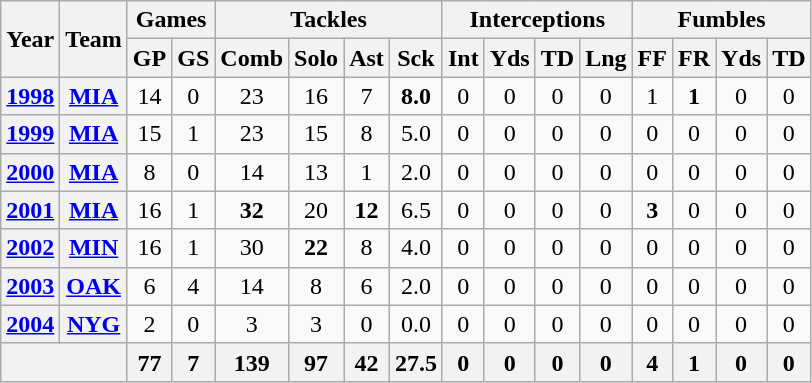<table class="wikitable" style="text-align:center">
<tr>
<th rowspan="2">Year</th>
<th rowspan="2">Team</th>
<th colspan="2">Games</th>
<th colspan="4">Tackles</th>
<th colspan="4">Interceptions</th>
<th colspan="4">Fumbles</th>
</tr>
<tr>
<th>GP</th>
<th>GS</th>
<th>Comb</th>
<th>Solo</th>
<th>Ast</th>
<th>Sck</th>
<th>Int</th>
<th>Yds</th>
<th>TD</th>
<th>Lng</th>
<th>FF</th>
<th>FR</th>
<th>Yds</th>
<th>TD</th>
</tr>
<tr>
<th><a href='#'>1998</a></th>
<th><a href='#'>MIA</a></th>
<td>14</td>
<td>0</td>
<td>23</td>
<td>16</td>
<td>7</td>
<td><strong>8.0</strong></td>
<td>0</td>
<td>0</td>
<td>0</td>
<td>0</td>
<td>1</td>
<td><strong>1</strong></td>
<td>0</td>
<td>0</td>
</tr>
<tr>
<th><a href='#'>1999</a></th>
<th><a href='#'>MIA</a></th>
<td>15</td>
<td>1</td>
<td>23</td>
<td>15</td>
<td>8</td>
<td>5.0</td>
<td>0</td>
<td>0</td>
<td>0</td>
<td>0</td>
<td>0</td>
<td>0</td>
<td>0</td>
<td>0</td>
</tr>
<tr>
<th><a href='#'>2000</a></th>
<th><a href='#'>MIA</a></th>
<td>8</td>
<td>0</td>
<td>14</td>
<td>13</td>
<td>1</td>
<td>2.0</td>
<td>0</td>
<td>0</td>
<td>0</td>
<td>0</td>
<td>0</td>
<td>0</td>
<td>0</td>
<td>0</td>
</tr>
<tr>
<th><a href='#'>2001</a></th>
<th><a href='#'>MIA</a></th>
<td>16</td>
<td>1</td>
<td><strong>32</strong></td>
<td>20</td>
<td><strong>12</strong></td>
<td>6.5</td>
<td>0</td>
<td>0</td>
<td>0</td>
<td>0</td>
<td><strong>3</strong></td>
<td>0</td>
<td>0</td>
<td>0</td>
</tr>
<tr>
<th><a href='#'>2002</a></th>
<th><a href='#'>MIN</a></th>
<td>16</td>
<td>1</td>
<td>30</td>
<td><strong>22</strong></td>
<td>8</td>
<td>4.0</td>
<td>0</td>
<td>0</td>
<td>0</td>
<td>0</td>
<td>0</td>
<td>0</td>
<td>0</td>
<td>0</td>
</tr>
<tr>
<th><a href='#'>2003</a></th>
<th><a href='#'>OAK</a></th>
<td>6</td>
<td>4</td>
<td>14</td>
<td>8</td>
<td>6</td>
<td>2.0</td>
<td>0</td>
<td>0</td>
<td>0</td>
<td>0</td>
<td>0</td>
<td>0</td>
<td>0</td>
<td>0</td>
</tr>
<tr>
<th><a href='#'>2004</a></th>
<th><a href='#'>NYG</a></th>
<td>2</td>
<td>0</td>
<td>3</td>
<td>3</td>
<td>0</td>
<td>0.0</td>
<td>0</td>
<td>0</td>
<td>0</td>
<td>0</td>
<td>0</td>
<td>0</td>
<td>0</td>
<td>0</td>
</tr>
<tr>
<th colspan="2"></th>
<th>77</th>
<th>7</th>
<th>139</th>
<th>97</th>
<th>42</th>
<th>27.5</th>
<th>0</th>
<th>0</th>
<th>0</th>
<th>0</th>
<th>4</th>
<th>1</th>
<th>0</th>
<th>0</th>
</tr>
</table>
